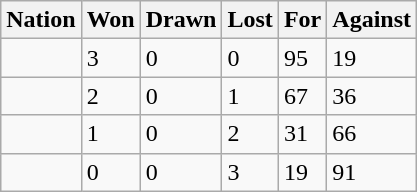<table class="wikitable">
<tr>
<th>Nation</th>
<th>Won</th>
<th>Drawn</th>
<th>Lost</th>
<th>For</th>
<th>Against</th>
</tr>
<tr>
<td></td>
<td>3</td>
<td>0</td>
<td>0</td>
<td>95</td>
<td>19</td>
</tr>
<tr>
<td></td>
<td>2</td>
<td>0</td>
<td>1</td>
<td>67</td>
<td>36</td>
</tr>
<tr>
<td></td>
<td>1</td>
<td>0</td>
<td>2</td>
<td>31</td>
<td>66</td>
</tr>
<tr>
<td></td>
<td>0</td>
<td>0</td>
<td>3</td>
<td>19</td>
<td>91</td>
</tr>
</table>
